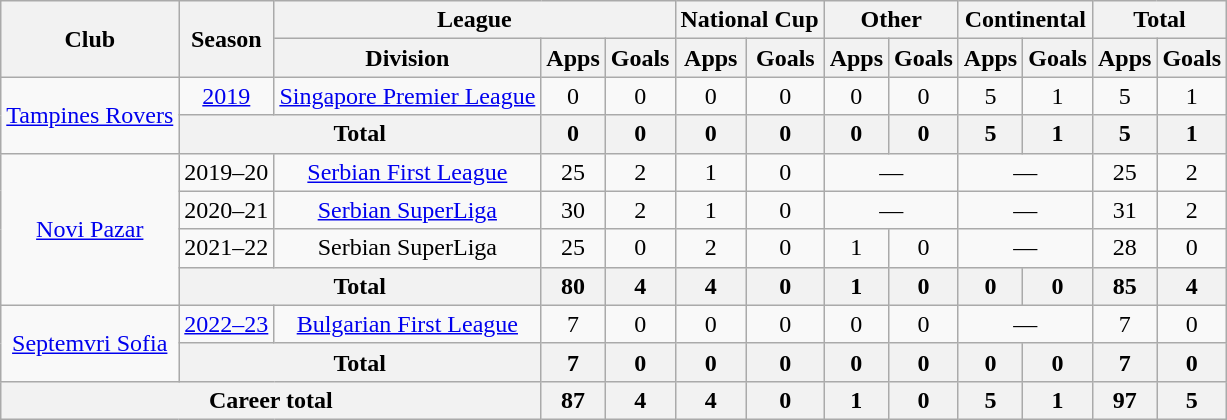<table class="wikitable" style="text-align:center">
<tr>
<th rowspan="2">Club</th>
<th rowspan="2">Season</th>
<th colspan="3">League</th>
<th colspan="2">National Cup</th>
<th colspan="2">Other</th>
<th colspan="2">Continental</th>
<th colspan="2">Total</th>
</tr>
<tr>
<th>Division</th>
<th>Apps</th>
<th>Goals</th>
<th>Apps</th>
<th>Goals</th>
<th>Apps</th>
<th>Goals</th>
<th>Apps</th>
<th>Goals</th>
<th>Apps</th>
<th>Goals</th>
</tr>
<tr>
<td rowspan="2"><a href='#'>Tampines Rovers</a></td>
<td><a href='#'>2019</a></td>
<td><a href='#'>Singapore Premier League</a></td>
<td>0</td>
<td>0</td>
<td>0</td>
<td>0</td>
<td>0</td>
<td>0</td>
<td>5</td>
<td>1</td>
<td>5</td>
<td>1</td>
</tr>
<tr>
<th colspan=2>Total</th>
<th>0</th>
<th>0</th>
<th>0</th>
<th>0</th>
<th>0</th>
<th>0</th>
<th>5</th>
<th>1</th>
<th>5</th>
<th>1</th>
</tr>
<tr>
<td rowspan="4"><a href='#'>Novi Pazar</a></td>
<td>2019–20</td>
<td><a href='#'>Serbian First League</a></td>
<td>25</td>
<td>2</td>
<td>1</td>
<td>0</td>
<td colspan="2">—</td>
<td colspan="2">—</td>
<td>25</td>
<td>2</td>
</tr>
<tr>
<td>2020–21</td>
<td><a href='#'>Serbian SuperLiga</a></td>
<td>30</td>
<td>2</td>
<td>1</td>
<td>0</td>
<td colspan="2">—</td>
<td colspan="2">—</td>
<td>31</td>
<td>2</td>
</tr>
<tr>
<td>2021–22</td>
<td>Serbian SuperLiga</td>
<td>25</td>
<td>0</td>
<td>2</td>
<td>0</td>
<td>1</td>
<td>0</td>
<td colspan="2">—</td>
<td>28</td>
<td>0</td>
</tr>
<tr>
<th colspan=2>Total</th>
<th>80</th>
<th>4</th>
<th>4</th>
<th>0</th>
<th>1</th>
<th>0</th>
<th>0</th>
<th>0</th>
<th>85</th>
<th>4</th>
</tr>
<tr>
<td rowspan="2"><a href='#'>Septemvri Sofia</a></td>
<td><a href='#'>2022–23</a></td>
<td><a href='#'>Bulgarian First League</a></td>
<td>7</td>
<td>0</td>
<td>0</td>
<td>0</td>
<td>0</td>
<td>0</td>
<td colspan="2">—</td>
<td>7</td>
<td>0</td>
</tr>
<tr>
<th colspan=2>Total</th>
<th>7</th>
<th>0</th>
<th>0</th>
<th>0</th>
<th>0</th>
<th>0</th>
<th>0</th>
<th>0</th>
<th>7</th>
<th>0</th>
</tr>
<tr>
<th colspan=3>Career total</th>
<th>87</th>
<th>4</th>
<th>4</th>
<th>0</th>
<th>1</th>
<th>0</th>
<th>5</th>
<th>1</th>
<th>97</th>
<th>5</th>
</tr>
</table>
